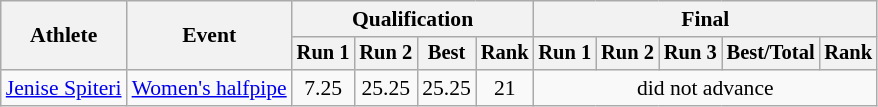<table class="wikitable" style="font-size:90%">
<tr>
<th rowspan="2">Athlete</th>
<th rowspan="2">Event</th>
<th colspan="4">Qualification</th>
<th colspan="5">Final</th>
</tr>
<tr style="font-size:95%">
<th>Run 1</th>
<th>Run 2</th>
<th>Best</th>
<th>Rank</th>
<th>Run 1</th>
<th>Run 2</th>
<th>Run 3</th>
<th>Best/Total</th>
<th>Rank</th>
</tr>
<tr align=center>
<td align="left"><a href='#'>Jenise Spiteri</a></td>
<td align="left"><a href='#'>Women's halfpipe</a></td>
<td>7.25</td>
<td>25.25</td>
<td>25.25</td>
<td>21</td>
<td colspan=5>did not advance</td>
</tr>
</table>
